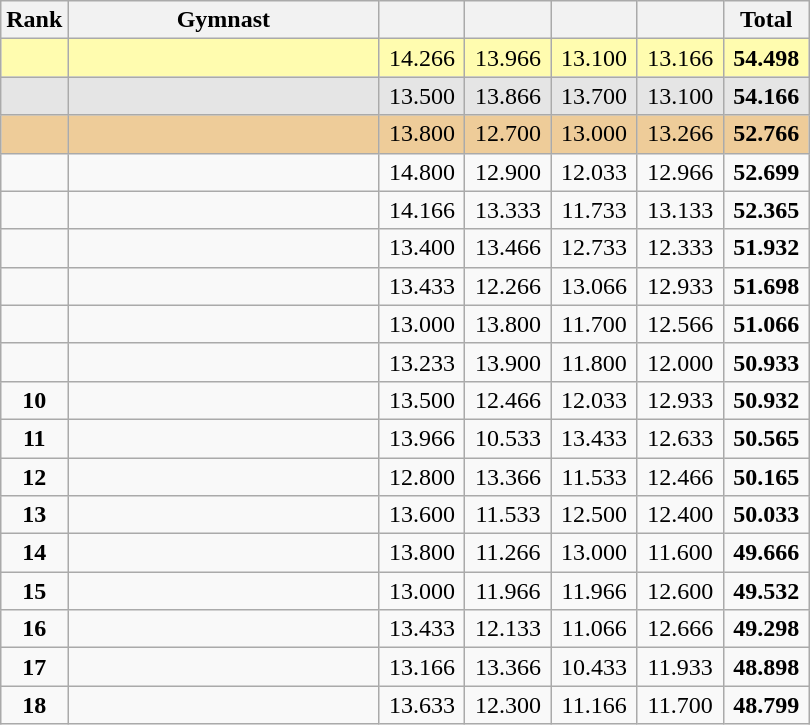<table class="wikitable sortable" style="text-align:center; font-size:100%">
<tr>
<th scope="col" style="width:15px;">Rank</th>
<th scope="col" style="width:200px;">Gymnast</th>
<th scope="col" style="width:50px;"></th>
<th scope="col" style="width:50px;"></th>
<th scope="col" style="width:50px;"></th>
<th scope="col" style="width:50px;"></th>
<th scope="col" style="width:50px;">Total</th>
</tr>
<tr style="background:#fffcaf;">
<td scope="row" style="text-align:center;"><strong></strong></td>
<td style="text-align:left;"></td>
<td>14.266</td>
<td>13.966</td>
<td>13.100</td>
<td>13.166</td>
<td><strong>54.498</strong></td>
</tr>
<tr style="background:#e5e5e5;">
<td scope="row" style="text-align:center;"><strong></strong></td>
<td style="text-align:left;"></td>
<td>13.500</td>
<td>13.866</td>
<td>13.700</td>
<td>13.100</td>
<td><strong>54.166</strong></td>
</tr>
<tr style="background:#ec9;">
<td scope="row" style="text-align:center;"><strong></strong></td>
<td style="text-align:left;"></td>
<td>13.800</td>
<td>12.700</td>
<td>13.000</td>
<td>13.266</td>
<td><strong>52.766</strong></td>
</tr>
<tr>
<td scope="row" style="text-align:center;"><strong></strong></td>
<td style="text-align:left;"></td>
<td>14.800</td>
<td>12.900</td>
<td>12.033</td>
<td>12.966</td>
<td><strong>52.699</strong></td>
</tr>
<tr>
<td scope="row" style="text-align:center;"><strong></strong></td>
<td style="text-align:left;"></td>
<td>14.166</td>
<td>13.333</td>
<td>11.733</td>
<td>13.133</td>
<td><strong>52.365</strong></td>
</tr>
<tr>
<td scope="row" style="text-align:center;"><strong></strong></td>
<td style="text-align:left;"></td>
<td>13.400</td>
<td>13.466</td>
<td>12.733</td>
<td>12.333</td>
<td><strong>51.932</strong></td>
</tr>
<tr>
<td scope="row" style="text-align:center;"><strong></strong></td>
<td style="text-align:left;"></td>
<td>13.433</td>
<td>12.266</td>
<td>13.066</td>
<td>12.933</td>
<td><strong>51.698</strong></td>
</tr>
<tr>
<td scope="row" style="text-align:center;"><strong></strong></td>
<td style="text-align:left;"></td>
<td>13.000</td>
<td>13.800</td>
<td>11.700</td>
<td>12.566</td>
<td><strong>51.066</strong></td>
</tr>
<tr>
<td scope="row" style="text-align:center;"><strong></strong></td>
<td style="text-align:left;"></td>
<td>13.233</td>
<td>13.900</td>
<td>11.800</td>
<td>12.000</td>
<td><strong>50.933</strong></td>
</tr>
<tr>
<td scope="row" style="text-align:center;"><strong>10</strong></td>
<td style="text-align:left;"></td>
<td>13.500</td>
<td>12.466</td>
<td>12.033</td>
<td>12.933</td>
<td><strong>50.932</strong></td>
</tr>
<tr>
<td scope="row" style="text-align:center;"><strong>11</strong></td>
<td style="text-align:left;"></td>
<td>13.966</td>
<td>10.533</td>
<td>13.433</td>
<td>12.633</td>
<td><strong>50.565</strong></td>
</tr>
<tr>
<td scope="row" style="text-align:center;"><strong>12</strong></td>
<td style="text-align:left;"></td>
<td>12.800</td>
<td>13.366</td>
<td>11.533</td>
<td>12.466</td>
<td><strong>50.165</strong></td>
</tr>
<tr>
<td scope="row" style="text-align:center;"><strong>13</strong></td>
<td style="text-align:left;"></td>
<td>13.600</td>
<td>11.533</td>
<td>12.500</td>
<td>12.400</td>
<td><strong>50.033</strong></td>
</tr>
<tr>
<td scope="row" style="text-align:center;"><strong>14</strong></td>
<td style="text-align:left;"></td>
<td>13.800</td>
<td>11.266</td>
<td>13.000</td>
<td>11.600</td>
<td><strong>49.666</strong></td>
</tr>
<tr>
<td scope="row" style="text-align:center;"><strong>15</strong></td>
<td style="text-align:left;"></td>
<td>13.000</td>
<td>11.966</td>
<td>11.966</td>
<td>12.600</td>
<td><strong>49.532</strong></td>
</tr>
<tr>
<td scope="row" style="text-align:center;"><strong>16</strong></td>
<td style="text-align:left;"></td>
<td>13.433</td>
<td>12.133</td>
<td>11.066</td>
<td>12.666</td>
<td><strong>49.298</strong></td>
</tr>
<tr>
<td scope="row" style="text-align:center;"><strong>17</strong></td>
<td style="text-align:left;"></td>
<td>13.166</td>
<td>13.366</td>
<td>10.433</td>
<td>11.933</td>
<td><strong>48.898</strong></td>
</tr>
<tr>
<td scope="row" style="text-align:center;"><strong>18</strong></td>
<td style="text-align:left;"></td>
<td>13.633</td>
<td>12.300</td>
<td>11.166</td>
<td>11.700</td>
<td><strong>48.799</strong></td>
</tr>
</table>
